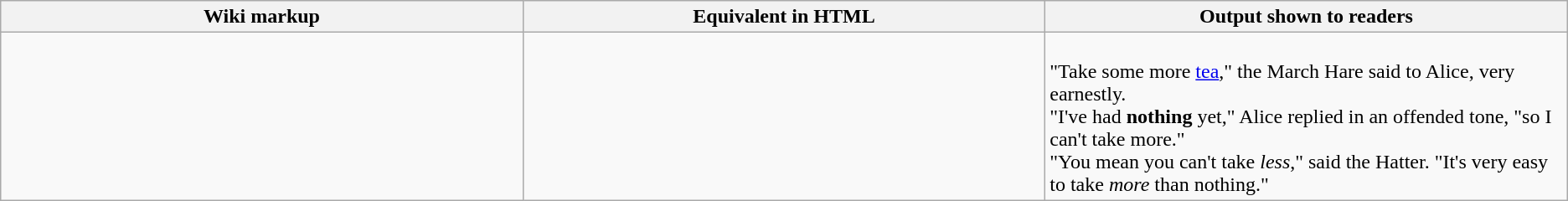<table class="wikitable noprint">
<tr>
<th style="width:33.3%;">Wiki markup</th>
<th style="width:33.3%;">Equivalent in HTML</th>
<th style="width:33.3%;">Output shown to readers</th>
</tr>
<tr style="vertical-align:top;">
<td></td>
<td></td>
<td><br>"Take some more <a href='#'>tea</a>," the March Hare said to Alice, very earnestly.<br>"I've had <strong>nothing</strong> yet," Alice replied in an offended tone, "so I can't take more."<br>"You mean you can't take <em>less</em>," said the Hatter. "It's very easy to take <em>more</em> than nothing."</td>
</tr>
</table>
